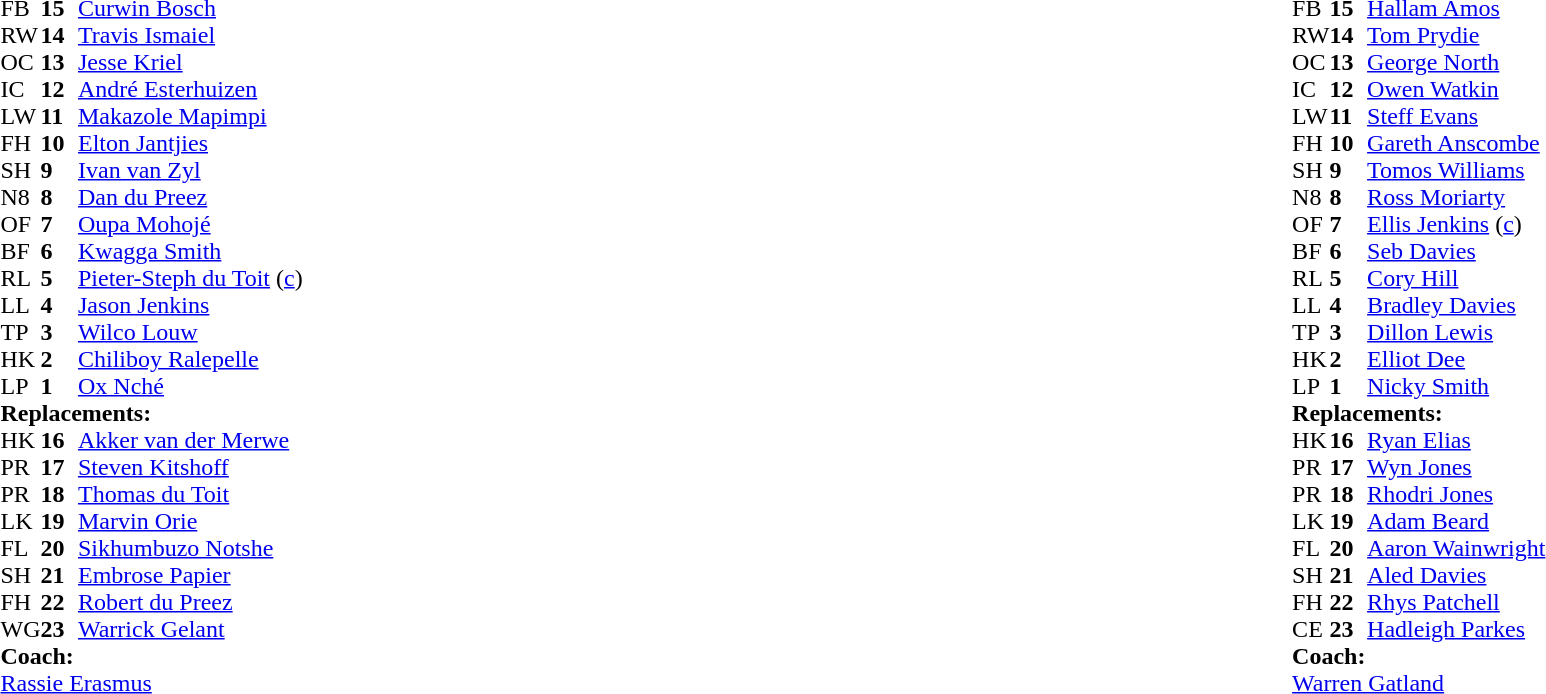<table style="width:100%;">
<tr>
<td style="vertical-align:top; width:50%;"><br><table style="font-size: 100%" cellspacing="0" cellpadding="0">
<tr>
<th width="25"></th>
<th width="25"></th>
</tr>
<tr>
<td>FB</td>
<td><strong>15</strong></td>
<td><a href='#'>Curwin Bosch</a></td>
<td></td>
<td></td>
<td></td>
<td></td>
</tr>
<tr>
<td>RW</td>
<td><strong>14</strong></td>
<td><a href='#'>Travis Ismaiel</a></td>
</tr>
<tr>
<td>OC</td>
<td><strong>13</strong></td>
<td><a href='#'>Jesse Kriel</a></td>
</tr>
<tr>
<td>IC</td>
<td><strong>12</strong></td>
<td><a href='#'>André Esterhuizen</a></td>
</tr>
<tr>
<td>LW</td>
<td><strong>11</strong></td>
<td><a href='#'>Makazole Mapimpi</a></td>
<td></td>
<td></td>
</tr>
<tr>
<td>FH</td>
<td><strong>10</strong></td>
<td><a href='#'>Elton Jantjies</a></td>
<td></td>
<td></td>
</tr>
<tr>
<td>SH</td>
<td><strong>9</strong></td>
<td><a href='#'>Ivan van Zyl</a></td>
</tr>
<tr>
<td>N8</td>
<td><strong>8</strong></td>
<td><a href='#'>Dan du Preez</a></td>
<td></td>
<td></td>
<td></td>
<td></td>
</tr>
<tr>
<td>OF</td>
<td><strong>7</strong></td>
<td><a href='#'>Oupa Mohojé</a></td>
</tr>
<tr>
<td>BF</td>
<td><strong>6</strong></td>
<td><a href='#'>Kwagga Smith</a></td>
<td></td>
<td colspan=2></td>
</tr>
<tr>
<td>RL</td>
<td><strong>5</strong></td>
<td><a href='#'>Pieter-Steph du Toit</a> (<a href='#'>c</a>)</td>
</tr>
<tr>
<td>LL</td>
<td><strong>4</strong></td>
<td><a href='#'>Jason Jenkins</a></td>
<td></td>
<td></td>
</tr>
<tr>
<td>TP</td>
<td><strong>3</strong></td>
<td><a href='#'>Wilco Louw</a></td>
<td></td>
<td></td>
</tr>
<tr>
<td>HK</td>
<td><strong>2</strong></td>
<td><a href='#'>Chiliboy Ralepelle</a></td>
<td></td>
<td></td>
</tr>
<tr>
<td>LP</td>
<td><strong>1</strong></td>
<td><a href='#'>Ox Nché</a></td>
<td></td>
<td></td>
</tr>
<tr>
<td colspan="3"><strong>Replacements:</strong></td>
</tr>
<tr>
<td>HK</td>
<td><strong>16</strong></td>
<td><a href='#'>Akker van der Merwe</a></td>
<td></td>
<td></td>
</tr>
<tr>
<td>PR</td>
<td><strong>17</strong></td>
<td><a href='#'>Steven Kitshoff</a></td>
<td></td>
<td></td>
</tr>
<tr>
<td>PR</td>
<td><strong>18</strong></td>
<td><a href='#'>Thomas du Toit</a></td>
<td></td>
<td></td>
</tr>
<tr>
<td>LK</td>
<td><strong>19</strong></td>
<td><a href='#'>Marvin Orie</a></td>
<td></td>
<td></td>
</tr>
<tr>
<td>FL</td>
<td><strong>20</strong></td>
<td><a href='#'>Sikhumbuzo Notshe</a></td>
<td></td>
<td></td>
<td></td>
<td></td>
</tr>
<tr>
<td>SH</td>
<td><strong>21</strong></td>
<td><a href='#'>Embrose Papier</a></td>
<td></td>
<td></td>
</tr>
<tr>
<td>FH</td>
<td><strong>22</strong></td>
<td><a href='#'>Robert du Preez</a></td>
<td></td>
<td></td>
</tr>
<tr>
<td>WG</td>
<td><strong>23</strong></td>
<td><a href='#'>Warrick Gelant</a></td>
<td></td>
<td></td>
<td></td>
<td></td>
</tr>
<tr>
<td colspan="3"><strong>Coach:</strong></td>
</tr>
<tr>
<td colspan="4"> <a href='#'>Rassie Erasmus</a></td>
</tr>
</table>
</td>
<td style="vertical-align:top"></td>
<td style="vertical-align:top; width:50%;"><br><table cellspacing="0" cellpadding="0" style="font-size:100%; margin:auto;">
<tr>
<th width="25"></th>
<th width="25"></th>
</tr>
<tr>
<td>FB</td>
<td><strong>15</strong></td>
<td><a href='#'>Hallam Amos</a></td>
</tr>
<tr>
<td>RW</td>
<td><strong>14</strong></td>
<td><a href='#'>Tom Prydie</a></td>
</tr>
<tr>
<td>OC</td>
<td><strong>13</strong></td>
<td><a href='#'>George North</a></td>
</tr>
<tr>
<td>IC</td>
<td><strong>12</strong></td>
<td><a href='#'>Owen Watkin</a></td>
<td></td>
</tr>
<tr>
<td>LW</td>
<td><strong>11</strong></td>
<td><a href='#'>Steff Evans</a></td>
<td></td>
<td></td>
</tr>
<tr>
<td>FH</td>
<td><strong>10</strong></td>
<td><a href='#'>Gareth Anscombe</a></td>
</tr>
<tr>
<td>SH</td>
<td><strong>9</strong></td>
<td><a href='#'>Tomos Williams</a></td>
<td></td>
<td></td>
</tr>
<tr>
<td>N8</td>
<td><strong>8</strong></td>
<td><a href='#'>Ross Moriarty</a></td>
</tr>
<tr>
<td>OF</td>
<td><strong>7</strong></td>
<td><a href='#'>Ellis Jenkins</a> (<a href='#'>c</a>)</td>
</tr>
<tr>
<td>BF</td>
<td><strong>6</strong></td>
<td><a href='#'>Seb Davies</a></td>
</tr>
<tr>
<td>RL</td>
<td><strong>5</strong></td>
<td><a href='#'>Cory Hill</a></td>
</tr>
<tr>
<td>LL</td>
<td><strong>4</strong></td>
<td><a href='#'>Bradley Davies</a></td>
</tr>
<tr>
<td>TP</td>
<td><strong>3</strong></td>
<td><a href='#'>Dillon Lewis</a></td>
<td></td>
<td></td>
</tr>
<tr>
<td>HK</td>
<td><strong>2</strong></td>
<td><a href='#'>Elliot Dee</a></td>
<td></td>
<td></td>
</tr>
<tr>
<td>LP</td>
<td><strong>1</strong></td>
<td><a href='#'>Nicky Smith</a></td>
<td></td>
<td></td>
</tr>
<tr>
<td colspan=3><strong>Replacements:</strong></td>
</tr>
<tr>
<td>HK</td>
<td><strong>16</strong></td>
<td><a href='#'>Ryan Elias</a></td>
<td></td>
<td></td>
</tr>
<tr>
<td>PR</td>
<td><strong>17</strong></td>
<td><a href='#'>Wyn Jones</a></td>
<td></td>
<td></td>
</tr>
<tr>
<td>PR</td>
<td><strong>18</strong></td>
<td><a href='#'>Rhodri Jones</a></td>
<td></td>
<td></td>
</tr>
<tr>
<td>LK</td>
<td><strong>19</strong></td>
<td><a href='#'>Adam Beard</a></td>
</tr>
<tr>
<td>FL</td>
<td><strong>20</strong></td>
<td><a href='#'>Aaron Wainwright</a></td>
</tr>
<tr>
<td>SH</td>
<td><strong>21</strong></td>
<td><a href='#'>Aled Davies</a></td>
<td></td>
<td></td>
</tr>
<tr>
<td>FH</td>
<td><strong>22</strong></td>
<td><a href='#'>Rhys Patchell</a></td>
</tr>
<tr>
<td>CE</td>
<td><strong>23</strong></td>
<td><a href='#'>Hadleigh Parkes</a></td>
<td></td>
<td></td>
</tr>
<tr>
<td colspan=3><strong>Coach:</strong></td>
</tr>
<tr>
<td colspan="4"> <a href='#'>Warren Gatland</a></td>
</tr>
</table>
</td>
</tr>
</table>
